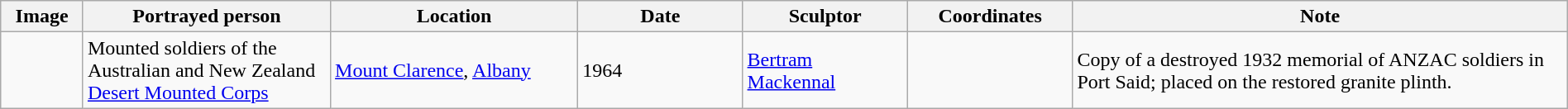<table class="wikitable sortable"  style="width:100%;">
<tr>
<th width="5%" align="left" class="unsortable">Image</th>
<th width="15%" align="left">Portrayed person</th>
<th width="15%" align="left">Location</th>
<th width="10%" align="left">Date</th>
<th width="10%" align="left">Sculptor</th>
<th width="10%" align="left">Coordinates</th>
<th width="30%" align="left">Note</th>
</tr>
<tr>
<td></td>
<td>Mounted soldiers of the Australian and New Zealand <a href='#'>Desert Mounted Corps</a></td>
<td><a href='#'>Mount Clarence</a>, <a href='#'>Albany</a></td>
<td>1964</td>
<td><a href='#'>Bertram Mackennal</a></td>
<td></td>
<td>Copy of a destroyed 1932 memorial of ANZAC soldiers in Port Said; placed on the restored granite plinth.</td>
</tr>
</table>
